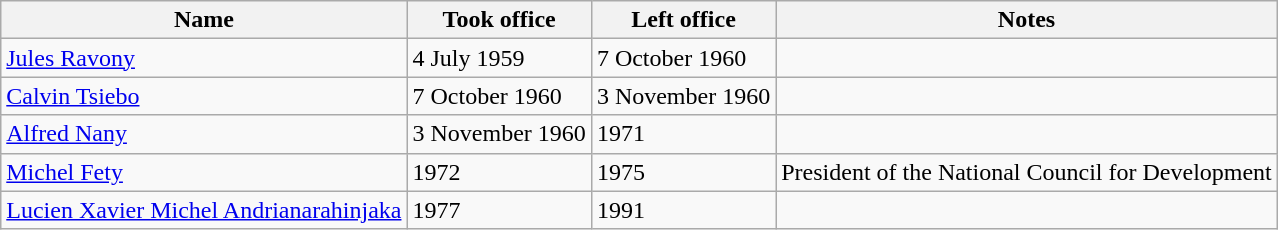<table class="wikitable">
<tr>
<th>Name</th>
<th>Took office</th>
<th>Left office</th>
<th>Notes</th>
</tr>
<tr>
<td><a href='#'>Jules Ravony</a></td>
<td>4 July 1959</td>
<td>7 October 1960</td>
<td></td>
</tr>
<tr>
<td><a href='#'>Calvin Tsiebo</a></td>
<td>7 October 1960</td>
<td>3 November 1960</td>
<td></td>
</tr>
<tr>
<td><a href='#'>Alfred Nany</a></td>
<td>3 November 1960</td>
<td>1971</td>
<td></td>
</tr>
<tr>
<td><a href='#'>Michel Fety</a></td>
<td>1972</td>
<td>1975</td>
<td>President of the National Council for Development</td>
</tr>
<tr>
<td><a href='#'>Lucien Xavier Michel Andrianarahinjaka</a></td>
<td>1977</td>
<td>1991</td>
<td></td>
</tr>
</table>
